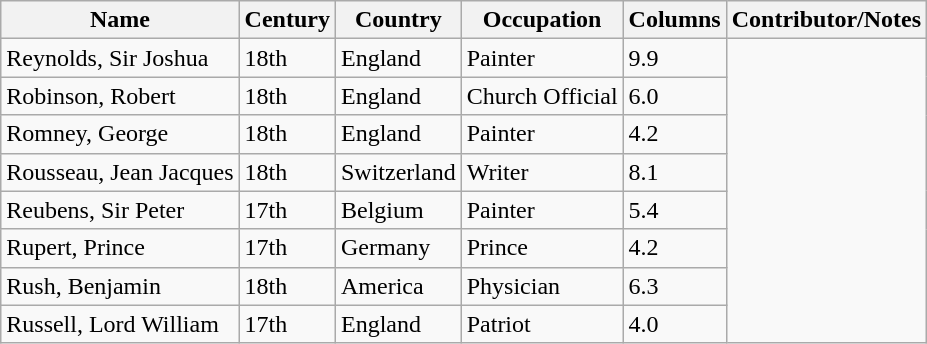<table class="wikitable">
<tr>
<th>Name</th>
<th>Century</th>
<th>Country</th>
<th>Occupation</th>
<th>Columns</th>
<th>Contributor/Notes</th>
</tr>
<tr>
<td>Reynolds, Sir Joshua</td>
<td>18th</td>
<td>England</td>
<td>Painter</td>
<td>9.9</td>
</tr>
<tr>
<td>Robinson, Robert</td>
<td>18th</td>
<td>England</td>
<td>Church Official</td>
<td>6.0</td>
</tr>
<tr>
<td>Romney, George</td>
<td>18th</td>
<td>England</td>
<td>Painter</td>
<td>4.2</td>
</tr>
<tr>
<td>Rousseau, Jean Jacques</td>
<td>18th</td>
<td>Switzerland</td>
<td>Writer</td>
<td>8.1</td>
</tr>
<tr>
<td>Reubens, Sir Peter</td>
<td>17th</td>
<td>Belgium</td>
<td>Painter</td>
<td>5.4</td>
</tr>
<tr>
<td>Rupert, Prince</td>
<td>17th</td>
<td>Germany</td>
<td>Prince</td>
<td>4.2</td>
</tr>
<tr>
<td>Rush, Benjamin</td>
<td>18th</td>
<td>America</td>
<td>Physician</td>
<td>6.3</td>
</tr>
<tr>
<td>Russell, Lord William</td>
<td>17th</td>
<td>England</td>
<td>Patriot</td>
<td>4.0</td>
</tr>
</table>
